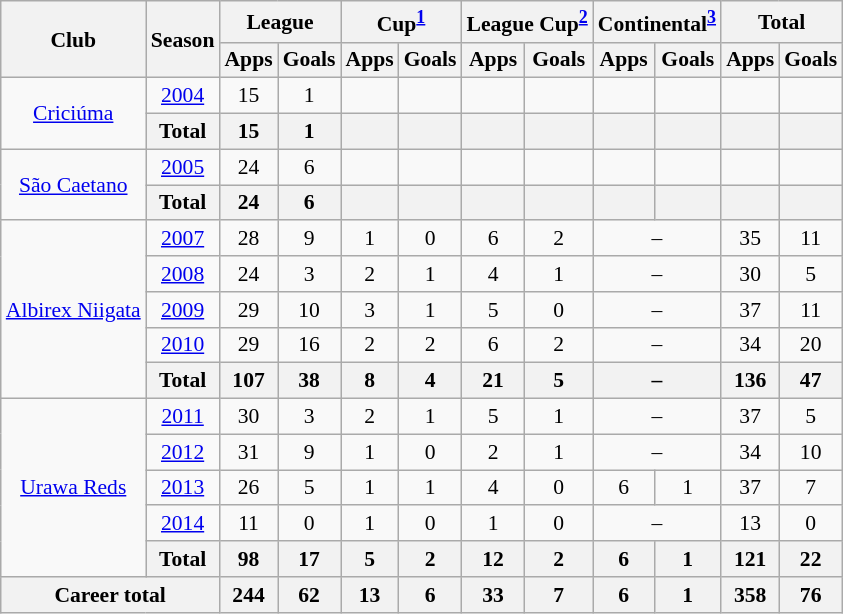<table class="wikitable" style="font-size:90%; text-align:center;">
<tr>
<th rowspan="2">Club</th>
<th rowspan="2">Season</th>
<th colspan="2">League</th>
<th colspan="2">Cup<sup><a href='#'>1</a></sup></th>
<th colspan="2">League Cup<sup><a href='#'>2</a></sup></th>
<th colspan="2">Continental<sup><a href='#'>3</a></sup></th>
<th colspan="2">Total</th>
</tr>
<tr>
<th>Apps</th>
<th>Goals</th>
<th>Apps</th>
<th>Goals</th>
<th>Apps</th>
<th>Goals</th>
<th>Apps</th>
<th>Goals</th>
<th>Apps</th>
<th>Goals</th>
</tr>
<tr>
<td rowspan="2"><a href='#'>Criciúma</a></td>
<td><a href='#'>2004</a></td>
<td>15</td>
<td>1</td>
<td></td>
<td></td>
<td></td>
<td></td>
<td></td>
<td></td>
<td></td>
<td></td>
</tr>
<tr>
<th colspan="1">Total</th>
<th>15</th>
<th>1</th>
<th></th>
<th></th>
<th></th>
<th></th>
<th></th>
<th></th>
<th></th>
<th></th>
</tr>
<tr>
<td rowspan="2"><a href='#'>São Caetano</a></td>
<td><a href='#'>2005</a></td>
<td>24</td>
<td>6</td>
<td></td>
<td></td>
<td></td>
<td></td>
<td></td>
<td></td>
<td></td>
<td></td>
</tr>
<tr>
<th colspan="1">Total</th>
<th>24</th>
<th>6</th>
<th></th>
<th></th>
<th></th>
<th></th>
<th></th>
<th></th>
<th></th>
<th></th>
</tr>
<tr>
<td rowspan="5"><a href='#'>Albirex Niigata</a></td>
<td><a href='#'>2007</a></td>
<td>28</td>
<td>9</td>
<td>1</td>
<td>0</td>
<td>6</td>
<td>2</td>
<td colspan="2">–</td>
<td>35</td>
<td>11</td>
</tr>
<tr>
<td><a href='#'>2008</a></td>
<td>24</td>
<td>3</td>
<td>2</td>
<td>1</td>
<td>4</td>
<td>1</td>
<td colspan="2">–</td>
<td>30</td>
<td>5</td>
</tr>
<tr>
<td><a href='#'>2009</a></td>
<td>29</td>
<td>10</td>
<td>3</td>
<td>1</td>
<td>5</td>
<td>0</td>
<td colspan="2">–</td>
<td>37</td>
<td>11</td>
</tr>
<tr>
<td><a href='#'>2010</a></td>
<td>29</td>
<td>16</td>
<td>2</td>
<td>2</td>
<td>6</td>
<td>2</td>
<td colspan="2">–</td>
<td>34</td>
<td>20</td>
</tr>
<tr>
<th colspan="1">Total</th>
<th>107</th>
<th>38</th>
<th>8</th>
<th>4</th>
<th>21</th>
<th>5</th>
<th colspan="2">–</th>
<th>136</th>
<th>47</th>
</tr>
<tr>
<td rowspan="5"><a href='#'>Urawa Reds</a></td>
<td><a href='#'>2011</a></td>
<td>30</td>
<td>3</td>
<td>2</td>
<td>1</td>
<td>5</td>
<td>1</td>
<td colspan="2">–</td>
<td>37</td>
<td>5</td>
</tr>
<tr>
<td><a href='#'>2012</a></td>
<td>31</td>
<td>9</td>
<td>1</td>
<td>0</td>
<td>2</td>
<td>1</td>
<td colspan="2">–</td>
<td>34</td>
<td>10</td>
</tr>
<tr>
<td><a href='#'>2013</a></td>
<td>26</td>
<td>5</td>
<td>1</td>
<td>1</td>
<td>4</td>
<td>0</td>
<td>6</td>
<td>1</td>
<td>37</td>
<td>7</td>
</tr>
<tr>
<td><a href='#'>2014</a></td>
<td>11</td>
<td>0</td>
<td>1</td>
<td>0</td>
<td>1</td>
<td>0</td>
<td colspan="2">–</td>
<td>13</td>
<td>0</td>
</tr>
<tr>
<th colspan="1">Total</th>
<th>98</th>
<th>17</th>
<th>5</th>
<th>2</th>
<th>12</th>
<th>2</th>
<th>6</th>
<th>1</th>
<th>121</th>
<th>22</th>
</tr>
<tr>
<th colspan="2">Career total</th>
<th>244</th>
<th>62</th>
<th>13</th>
<th>6</th>
<th>33</th>
<th>7</th>
<th>6</th>
<th>1</th>
<th>358</th>
<th>76</th>
</tr>
</table>
